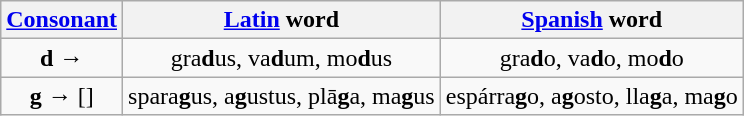<table class="wikitable" style="text-align: center;">
<tr>
<th><a href='#'>Consonant</a></th>
<th><a href='#'>Latin</a> word</th>
<th><a href='#'>Spanish</a> word</th>
</tr>
<tr>
<td><strong>d</strong> → </td>
<td>gra<strong>d</strong>us, va<strong>d</strong>um, mo<strong>d</strong>us</td>
<td>gra<strong>d</strong>o, va<strong>d</strong>o, mo<strong>d</strong>o</td>
</tr>
<tr>
<td><strong>g</strong> → []</td>
<td>spara<strong>g</strong>us, a<strong>g</strong>ustus,  plā<strong>g</strong>a, ma<strong>g</strong>us</td>
<td>espárra<strong>g</strong>o, a<strong>g</strong>osto, lla<strong>g</strong>a, ma<strong>g</strong>o</td>
</tr>
</table>
